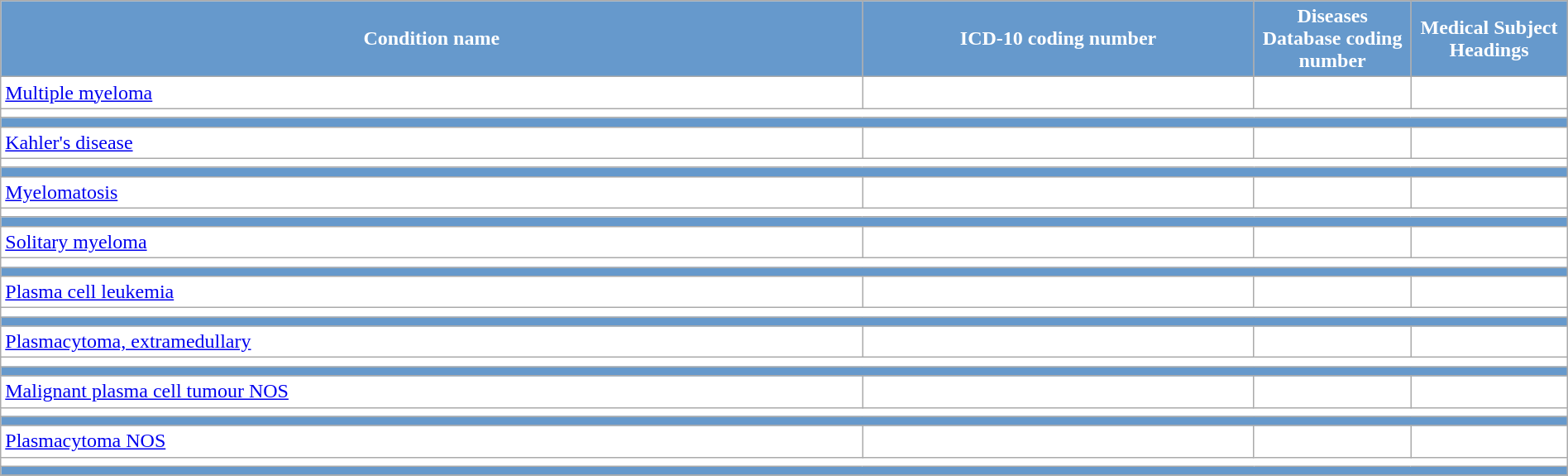<table class="wikitable" style="width:100%; margin-right:auto; background: #FFFFFF;">
<tr style="color:white">
<th style="background-color:#6699CC; width:55%">Condition name</th>
<th style="background-color:#6699CC; width:25%">ICD-10 coding number</th>
<th style="background-color:#6699CC; width:10%">Diseases Database coding number</th>
<th style="background-color:#6699CC; width:10%">Medical Subject Headings</th>
</tr>
<tr>
<td><a href='#'>Multiple myeloma</a></td>
<td></td>
<td></td>
<td></td>
</tr>
<tr>
<td colspan="6"></td>
</tr>
<tr>
<td colspan="6" bgcolor="#6699CC"></td>
</tr>
<tr>
<td><a href='#'>Kahler's disease</a></td>
<td></td>
<td></td>
<td></td>
</tr>
<tr>
<td colspan="6"></td>
</tr>
<tr>
<td colspan="6" bgcolor="#6699CC"></td>
</tr>
<tr>
<td><a href='#'>Myelomatosis</a></td>
<td></td>
<td></td>
<td></td>
</tr>
<tr>
<td colspan="6"></td>
</tr>
<tr>
<td colspan="6" bgcolor="#6699CC"></td>
</tr>
<tr>
<td><a href='#'>Solitary myeloma</a></td>
<td></td>
<td></td>
<td></td>
</tr>
<tr>
<td colspan="6"></td>
</tr>
<tr>
<td colspan="6" bgcolor="#6699CC"></td>
</tr>
<tr>
<td><a href='#'>Plasma cell leukemia</a></td>
<td></td>
<td></td>
<td></td>
</tr>
<tr>
<td colspan="6"></td>
</tr>
<tr>
<td colspan="6" bgcolor="#6699CC"></td>
</tr>
<tr>
<td><a href='#'>Plasmacytoma, extramedullary</a></td>
<td></td>
<td></td>
<td></td>
</tr>
<tr>
<td colspan="6"></td>
</tr>
<tr>
<td colspan="6" bgcolor="#6699CC"></td>
</tr>
<tr>
<td><a href='#'>Malignant plasma cell tumour NOS</a></td>
<td></td>
<td></td>
<td></td>
</tr>
<tr>
<td colspan="6"></td>
</tr>
<tr>
<td colspan="6" bgcolor="#6699CC"></td>
</tr>
<tr>
<td><a href='#'>Plasmacytoma NOS</a></td>
<td></td>
<td></td>
<td></td>
</tr>
<tr>
<td colspan="6"></td>
</tr>
<tr>
<td colspan="6" bgcolor="#6699CC"></td>
</tr>
<tr>
</tr>
</table>
